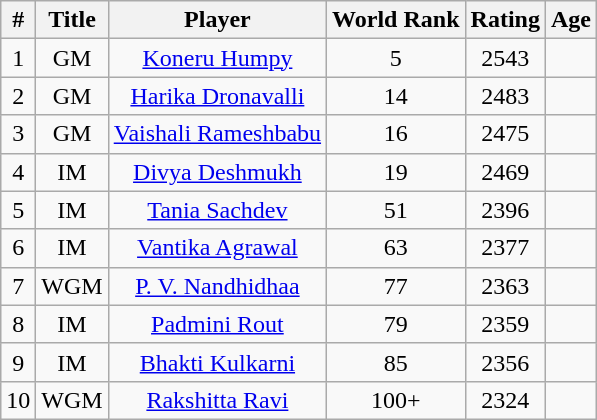<table class="wikitable sortable" style="text-align:center;">
<tr>
<th>#</th>
<th>Title</th>
<th>Player</th>
<th>World Rank</th>
<th>Rating</th>
<th>Age</th>
</tr>
<tr>
<td>1</td>
<td>GM</td>
<td><a href='#'>Koneru Humpy</a></td>
<td>5</td>
<td>2543</td>
<td></td>
</tr>
<tr>
<td>2</td>
<td>GM</td>
<td><a href='#'>Harika Dronavalli</a></td>
<td>14</td>
<td>2483</td>
<td></td>
</tr>
<tr>
<td>3</td>
<td>GM</td>
<td><a href='#'>Vaishali Rameshbabu</a></td>
<td>16</td>
<td>2475</td>
<td></td>
</tr>
<tr>
<td>4</td>
<td>IM</td>
<td><a href='#'>Divya Deshmukh</a></td>
<td>19</td>
<td>2469</td>
<td></td>
</tr>
<tr>
<td>5</td>
<td>IM</td>
<td><a href='#'>Tania Sachdev</a></td>
<td>51</td>
<td>2396</td>
<td></td>
</tr>
<tr>
<td>6</td>
<td>IM</td>
<td><a href='#'>Vantika Agrawal</a></td>
<td>63</td>
<td>2377</td>
<td></td>
</tr>
<tr>
<td>7</td>
<td>WGM</td>
<td><a href='#'>P. V. Nandhidhaa</a></td>
<td>77</td>
<td>2363</td>
<td></td>
</tr>
<tr>
<td>8</td>
<td>IM</td>
<td><a href='#'>Padmini Rout</a></td>
<td>79</td>
<td>2359</td>
<td></td>
</tr>
<tr>
<td>9</td>
<td>IM</td>
<td><a href='#'>Bhakti Kulkarni</a></td>
<td>85</td>
<td>2356</td>
<td></td>
</tr>
<tr>
<td>10</td>
<td>WGM</td>
<td><a href='#'>Rakshitta Ravi</a></td>
<td>100+</td>
<td>2324</td>
<td></td>
</tr>
</table>
